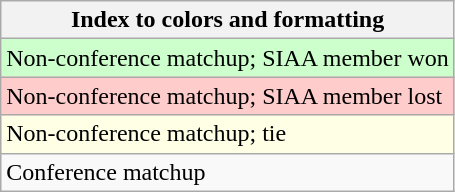<table class="wikitable">
<tr>
<th>Index to colors and formatting</th>
</tr>
<tr bgcolor=#ccffcc>
<td>Non-conference matchup; SIAA member won</td>
</tr>
<tr bgcolor=#ffcccc>
<td>Non-conference matchup; SIAA member lost</td>
</tr>
<tr bgcolor=#ffffe6>
<td>Non-conference matchup; tie</td>
</tr>
<tr>
<td>Conference matchup</td>
</tr>
</table>
